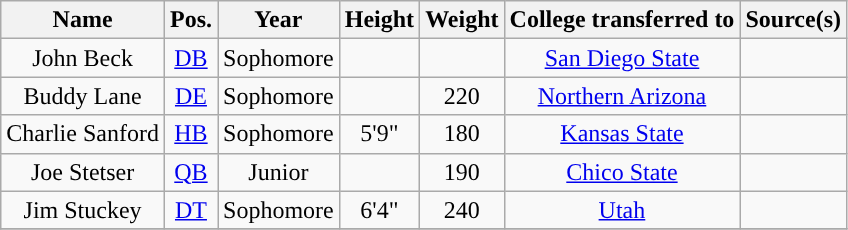<table class="wikitable sortable" border="1" style="text-align: center;">
<tr align=center>
<th>Name</th>
<th>Pos.</th>
<th>Year</th>
<th>Height</th>
<th>Weight</th>
<th>College transferred to</th>
<th>Source(s)</th>
</tr>
<tr>
<td>John Beck</td>
<td><a href='#'>DB</a></td>
<td>Sophomore</td>
<td></td>
<td></td>
<td><a href='#'>San Diego State</a></td>
<td></td>
</tr>
<tr>
<td>Buddy Lane</td>
<td><a href='#'>DE</a></td>
<td>Sophomore</td>
<td></td>
<td>220</td>
<td><a href='#'>Northern Arizona</a></td>
<td></td>
</tr>
<tr>
<td>Charlie Sanford</td>
<td><a href='#'>HB</a></td>
<td>Sophomore</td>
<td>5'9"</td>
<td>180</td>
<td><a href='#'>Kansas State</a></td>
<td></td>
</tr>
<tr>
<td>Joe Stetser</td>
<td><a href='#'>QB</a></td>
<td>Junior</td>
<td></td>
<td>190</td>
<td><a href='#'>Chico State</a></td>
<td></td>
</tr>
<tr>
<td>Jim Stuckey</td>
<td><a href='#'>DT</a></td>
<td>Sophomore</td>
<td>6'4"</td>
<td>240</td>
<td><a href='#'>Utah</a></td>
<td></td>
</tr>
<tr>
</tr>
</table>
